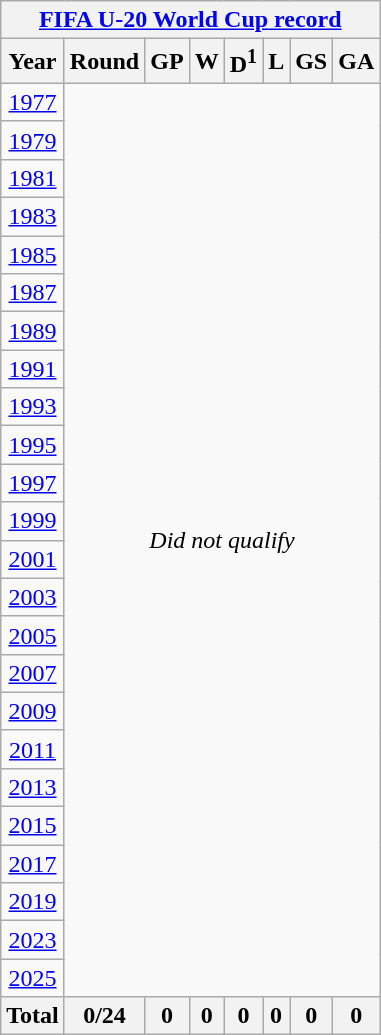<table class="wikitable" style="text-align: center;">
<tr>
<th colspan=8><a href='#'>FIFA U-20 World Cup record</a></th>
</tr>
<tr>
<th>Year</th>
<th>Round</th>
<th>GP</th>
<th>W</th>
<th>D<sup>1</sup></th>
<th>L</th>
<th>GS</th>
<th>GA</th>
</tr>
<tr>
<td> <a href='#'>1977</a></td>
<td colspan=7 rowspan=24><em>Did not qualify</em></td>
</tr>
<tr>
<td> <a href='#'>1979</a></td>
</tr>
<tr>
<td> <a href='#'>1981</a></td>
</tr>
<tr>
<td> <a href='#'>1983</a></td>
</tr>
<tr>
<td> <a href='#'>1985</a></td>
</tr>
<tr>
<td> <a href='#'>1987</a></td>
</tr>
<tr>
<td> <a href='#'>1989</a></td>
</tr>
<tr>
<td> <a href='#'>1991</a></td>
</tr>
<tr>
<td> <a href='#'>1993</a></td>
</tr>
<tr>
<td> <a href='#'>1995</a></td>
</tr>
<tr>
<td> <a href='#'>1997</a></td>
</tr>
<tr>
<td> <a href='#'>1999</a></td>
</tr>
<tr>
<td> <a href='#'>2001</a></td>
</tr>
<tr>
<td> <a href='#'>2003</a></td>
</tr>
<tr>
<td> <a href='#'>2005</a></td>
</tr>
<tr>
<td> <a href='#'>2007</a></td>
</tr>
<tr>
<td> <a href='#'>2009</a></td>
</tr>
<tr>
<td> <a href='#'>2011</a></td>
</tr>
<tr>
<td> <a href='#'>2013</a></td>
</tr>
<tr>
<td> <a href='#'>2015</a></td>
</tr>
<tr>
<td> <a href='#'>2017</a></td>
</tr>
<tr>
<td> <a href='#'>2019</a></td>
</tr>
<tr>
<td> <a href='#'>2023</a></td>
</tr>
<tr>
<td> <a href='#'>2025</a></td>
</tr>
<tr>
<th><strong>Total</strong></th>
<th>0/24</th>
<th>0</th>
<th>0</th>
<th>0</th>
<th>0</th>
<th>0</th>
<th>0</th>
</tr>
</table>
